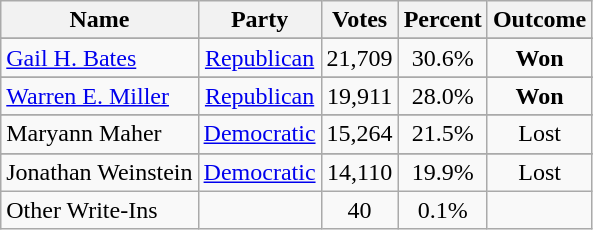<table class=wikitable style="text-align:center">
<tr>
<th>Name</th>
<th>Party</th>
<th>Votes</th>
<th>Percent</th>
<th>Outcome</th>
</tr>
<tr>
</tr>
<tr>
<td align=left><a href='#'>Gail H. Bates</a></td>
<td><a href='#'>Republican</a></td>
<td>21,709</td>
<td>30.6%</td>
<td><strong>Won</strong></td>
</tr>
<tr>
</tr>
<tr>
<td align=left><a href='#'>Warren E. Miller</a></td>
<td><a href='#'>Republican</a></td>
<td>19,911</td>
<td>28.0%</td>
<td><strong>Won</strong></td>
</tr>
<tr>
</tr>
<tr>
<td align=left>Maryann Maher</td>
<td><a href='#'>Democratic</a></td>
<td>15,264</td>
<td>21.5%</td>
<td>Lost</td>
</tr>
<tr>
</tr>
<tr>
<td align=left>Jonathan Weinstein</td>
<td><a href='#'>Democratic</a></td>
<td>14,110</td>
<td>19.9%</td>
<td>Lost</td>
</tr>
<tr>
<td align=left>Other Write-Ins</td>
<td></td>
<td>40</td>
<td>0.1%</td>
<td></td>
</tr>
</table>
